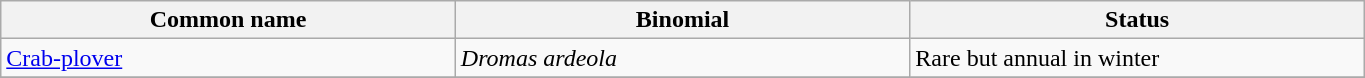<table width=72% class="wikitable">
<tr>
<th width=24%>Common name</th>
<th width=24%>Binomial</th>
<th width=24%>Status</th>
</tr>
<tr>
<td><a href='#'>Crab-plover</a></td>
<td><em>Dromas ardeola</em></td>
<td>Rare but annual in winter</td>
</tr>
<tr>
</tr>
</table>
